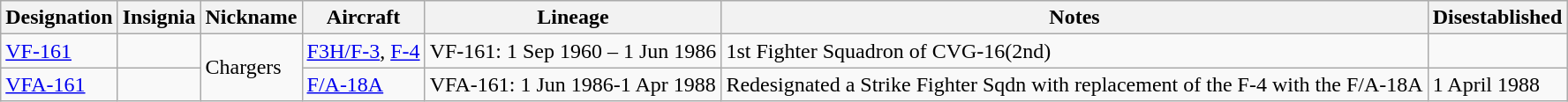<table class="wikitable">
<tr>
<th>Designation</th>
<th>Insignia</th>
<th>Nickname</th>
<th>Aircraft</th>
<th>Lineage</th>
<th>Notes</th>
<th>Disestablished</th>
</tr>
<tr>
<td><a href='#'>VF-161</a></td>
<td></td>
<td Rowspan="2">Chargers</td>
<td><a href='#'>F3H/F-3</a>, <a href='#'>F-4</a></td>
<td style="white-space: nowrap;">VF-161: 1 Sep 1960 – 1 Jun 1986</td>
<td>1st Fighter Squadron of CVG-16(2nd)</td>
</tr>
<tr>
<td><a href='#'>VFA-161</a></td>
<td></td>
<td><a href='#'>F/A-18A</a></td>
<td>VFA-161: 1 Jun 1986-1 Apr 1988</td>
<td>Redesignated a Strike Fighter Sqdn with replacement of the F-4 with the F/A-18A</td>
<td>1 April 1988</td>
</tr>
</table>
